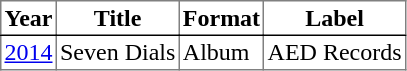<table border=1 cellpadding=2 style="border-collapse:collapse;">
<tr style="border-bottom:1px solid black;">
<th>Year</th>
<th>Title</th>
<th>Format</th>
<th>Label</th>
</tr>
<tr>
<td><a href='#'>2014</a></td>
<td>Seven Dials</td>
<td>Album</td>
<td>AED Records</td>
</tr>
</table>
